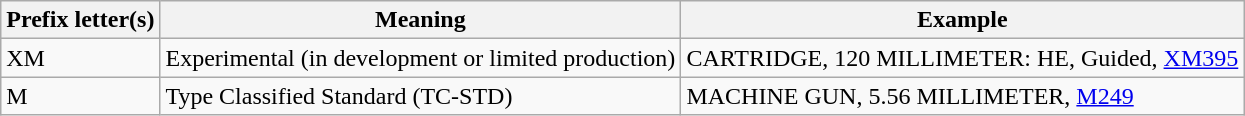<table class="wikitable">
<tr>
<th>Prefix letter(s)</th>
<th>Meaning</th>
<th>Example</th>
</tr>
<tr>
<td>XM</td>
<td>Experimental (in development or limited production)</td>
<td>CARTRIDGE, 120 MILLIMETER: HE, Guided, <a href='#'>XM395</a></td>
</tr>
<tr>
<td>M</td>
<td>Type Classified Standard (TC-STD)</td>
<td>MACHINE GUN, 5.56 MILLIMETER, <a href='#'>M249</a></td>
</tr>
</table>
